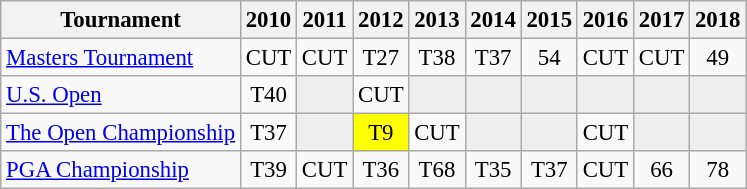<table class="wikitable" style="font-size:95%;text-align:center;">
<tr>
<th>Tournament</th>
<th>2010</th>
<th>2011</th>
<th>2012</th>
<th>2013</th>
<th>2014</th>
<th>2015</th>
<th>2016</th>
<th>2017</th>
<th>2018</th>
</tr>
<tr>
<td align=left><a href='#'>Masters Tournament</a></td>
<td>CUT</td>
<td>CUT</td>
<td>T27</td>
<td>T38</td>
<td>T37</td>
<td>54</td>
<td>CUT</td>
<td>CUT</td>
<td>49</td>
</tr>
<tr>
<td align=left><a href='#'>U.S. Open</a></td>
<td>T40</td>
<td style="background:#eeeeee;"></td>
<td>CUT</td>
<td style="background:#eeeeee;"></td>
<td style="background:#eeeeee;"></td>
<td style="background:#eeeeee;"></td>
<td style="background:#eeeeee;"></td>
<td style="background:#eeeeee;"></td>
<td style="background:#eeeeee;"></td>
</tr>
<tr>
<td align=left><a href='#'>The Open Championship</a></td>
<td>T37</td>
<td style="background:#eeeeee;"></td>
<td style="background:yellow;">T9</td>
<td>CUT</td>
<td style="background:#eeeeee;"></td>
<td style="background:#eeeeee;"></td>
<td>CUT</td>
<td style="background:#eeeeee;"></td>
<td style="background:#eeeeee;"></td>
</tr>
<tr>
<td align=left><a href='#'>PGA Championship</a></td>
<td>T39</td>
<td>CUT</td>
<td>T36</td>
<td>T68</td>
<td>T35</td>
<td>T37</td>
<td>CUT</td>
<td>66</td>
<td>78</td>
</tr>
</table>
